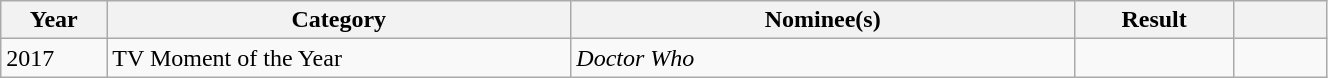<table class="wikitable" style="width:70%">
<tr>
<th style="width:8%">Year</th>
<th style="width:35%">Category</th>
<th style="width:38%">Nominee(s)</th>
<th style="width:12%">Result</th>
<th style="width:7%"></th>
</tr>
<tr>
<td>2017</td>
<td>TV Moment of the Year</td>
<td><em>Doctor Who</em></td>
<td></td>
<td></td>
</tr>
</table>
